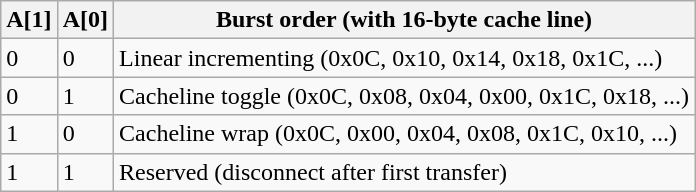<table class=wikitable>
<tr>
<th>A[1]</th>
<th>A[0]</th>
<th>Burst order (with 16-byte cache line)</th>
</tr>
<tr>
<td>0</td>
<td>0</td>
<td>Linear incrementing (0x0C, 0x10, 0x14, 0x18, 0x1C, ...)</td>
</tr>
<tr>
<td>0</td>
<td>1</td>
<td>Cacheline toggle (0x0C, 0x08, 0x04, 0x00, 0x1C, 0x18, ...)</td>
</tr>
<tr>
<td>1</td>
<td>0</td>
<td>Cacheline wrap (0x0C, 0x00, 0x04, 0x08, 0x1C, 0x10, ...)</td>
</tr>
<tr>
<td>1</td>
<td>1</td>
<td>Reserved (disconnect after first transfer)</td>
</tr>
</table>
